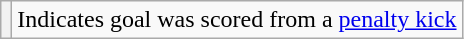<table class="wikitable plainrowheaders">
<tr>
<th scope="row" style="text-align:center"></th>
<td>Indicates goal was scored from a <a href='#'>penalty kick</a></td>
</tr>
</table>
